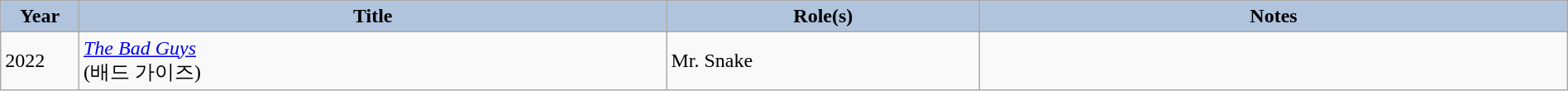<table class="wikitable"  style="width:100%">
<tr>
<th style="background:#b0c4de; width:5%;">Year</th>
<th style="background:#b0c4de; width:37.5%;">Title</th>
<th style="background:#b0c4de; width:20%;">Role(s)</th>
<th style="background:#b0c4de; width:37.5%;">Notes</th>
</tr>
<tr>
<td>2022</td>
<td><em><a href='#'>The Bad Guys</a></em> <br>(배드 가이즈)</td>
<td>Mr. Snake</td>
<td></td>
</tr>
</table>
